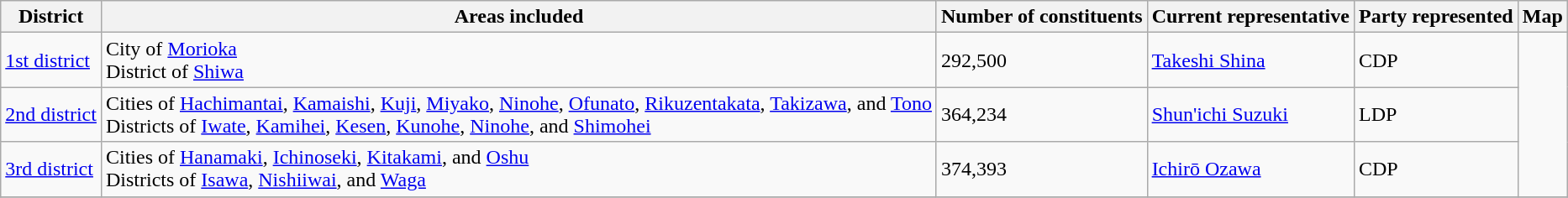<table class="wikitable">
<tr>
<th>District</th>
<th>Areas included</th>
<th>Number of constituents</th>
<th>Current representative</th>
<th>Party represented</th>
<th>Map</th>
</tr>
<tr>
<td><a href='#'>1st district</a></td>
<td>City of <a href='#'>Morioka</a><br>District of <a href='#'>Shiwa</a></td>
<td>292,500</td>
<td><a href='#'>Takeshi Shina</a></td>
<td>CDP</td>
<td rowspan=3></td>
</tr>
<tr>
<td><a href='#'>2nd district</a></td>
<td>Cities of <a href='#'>Hachimantai</a>, <a href='#'>Kamaishi</a>, <a href='#'>Kuji</a>, <a href='#'>Miyako</a>, <a href='#'>Ninohe</a>, <a href='#'>Ofunato</a>, <a href='#'>Rikuzentakata</a>, <a href='#'>Takizawa</a>, and <a href='#'>Tono</a><br>Districts of <a href='#'>Iwate</a>, <a href='#'>Kamihei</a>, <a href='#'>Kesen</a>, <a href='#'>Kunohe</a>, <a href='#'>Ninohe</a>, and <a href='#'>Shimohei</a></td>
<td>364,234</td>
<td><a href='#'>Shun'ichi Suzuki</a></td>
<td>LDP</td>
</tr>
<tr>
<td><a href='#'>3rd district</a></td>
<td>Cities of <a href='#'>Hanamaki</a>, <a href='#'>Ichinoseki</a>, <a href='#'>Kitakami</a>, and <a href='#'>Oshu</a><br>Districts of <a href='#'>Isawa</a>, <a href='#'>Nishiiwai</a>, and <a href='#'>Waga</a></td>
<td>374,393</td>
<td><a href='#'>Ichirō Ozawa</a></td>
<td>CDP</td>
</tr>
<tr>
</tr>
</table>
